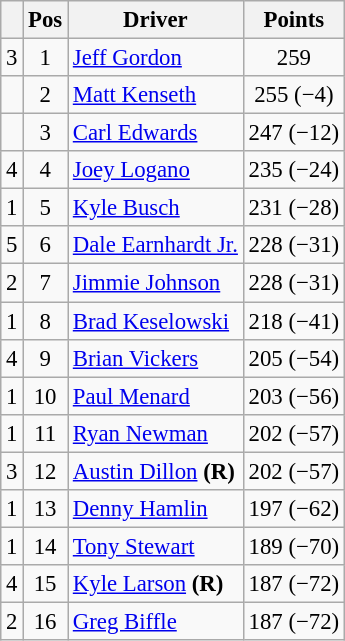<table class="wikitable" style="font-size: 95%;">
<tr>
<th></th>
<th>Pos</th>
<th>Driver</th>
<th>Points</th>
</tr>
<tr>
<td align="left"> 3</td>
<td style="text-align:center;">1</td>
<td><a href='#'>Jeff Gordon</a></td>
<td style="text-align:center;">259</td>
</tr>
<tr>
<td align="left"></td>
<td style="text-align:center;">2</td>
<td><a href='#'>Matt Kenseth</a></td>
<td style="text-align:center;">255 (−4)</td>
</tr>
<tr>
<td align="left"></td>
<td style="text-align:center;">3</td>
<td><a href='#'>Carl Edwards</a></td>
<td style="text-align:center;">247 (−12)</td>
</tr>
<tr>
<td align="left"> 4</td>
<td style="text-align:center;">4</td>
<td><a href='#'>Joey Logano</a></td>
<td style="text-align:center;">235 (−24)</td>
</tr>
<tr>
<td align="left"> 1</td>
<td style="text-align:center;">5</td>
<td><a href='#'>Kyle Busch</a></td>
<td style="text-align:center;">231 (−28)</td>
</tr>
<tr>
<td align="left"> 5</td>
<td style="text-align:center;">6</td>
<td><a href='#'>Dale Earnhardt Jr.</a></td>
<td style="text-align:center;">228 (−31)</td>
</tr>
<tr>
<td align="left"> 2</td>
<td style="text-align:center;">7</td>
<td><a href='#'>Jimmie Johnson</a></td>
<td style="text-align:center;">228 (−31)</td>
</tr>
<tr>
<td align="left"> 1</td>
<td style="text-align:center;">8</td>
<td><a href='#'>Brad Keselowski</a></td>
<td style="text-align:center;">218 (−41)</td>
</tr>
<tr>
<td align="left"> 4</td>
<td style="text-align:center;">9</td>
<td><a href='#'>Brian Vickers</a></td>
<td style="text-align:center;">205 (−54)</td>
</tr>
<tr>
<td align="left"> 1</td>
<td style="text-align:center;">10</td>
<td><a href='#'>Paul Menard</a></td>
<td style="text-align:center;">203 (−56)</td>
</tr>
<tr>
<td align="left"> 1</td>
<td style="text-align:center;">11</td>
<td><a href='#'>Ryan Newman</a></td>
<td style="text-align:center;">202 (−57)</td>
</tr>
<tr>
<td align="left"> 3</td>
<td style="text-align:center;">12</td>
<td><a href='#'>Austin Dillon</a> <strong>(R)</strong></td>
<td style="text-align:center;">202 (−57)</td>
</tr>
<tr>
<td align="left"> 1</td>
<td style="text-align:center;">13</td>
<td><a href='#'>Denny Hamlin</a></td>
<td style="text-align:center;">197 (−62)</td>
</tr>
<tr>
<td align="left"> 1</td>
<td style="text-align:center;">14</td>
<td><a href='#'>Tony Stewart</a></td>
<td style="text-align:center;">189 (−70)</td>
</tr>
<tr>
<td align="left"> 4</td>
<td style="text-align:center;">15</td>
<td><a href='#'>Kyle Larson</a> <strong>(R)</strong></td>
<td style="text-align:center;">187 (−72)</td>
</tr>
<tr>
<td align="left"> 2</td>
<td style="text-align:center;">16</td>
<td><a href='#'>Greg Biffle</a></td>
<td style="text-align:center;">187 (−72)</td>
</tr>
</table>
